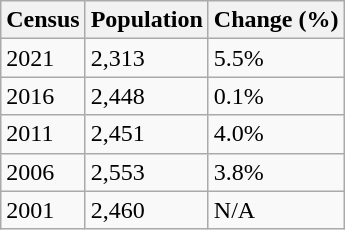<table class="wikitable">
<tr>
<th>Census</th>
<th>Population</th>
<th>Change (%)</th>
</tr>
<tr>
<td>2021</td>
<td>2,313</td>
<td> 5.5%</td>
</tr>
<tr>
<td>2016</td>
<td>2,448</td>
<td> 0.1%</td>
</tr>
<tr>
<td>2011</td>
<td>2,451</td>
<td> 4.0%</td>
</tr>
<tr>
<td>2006</td>
<td>2,553</td>
<td> 3.8%</td>
</tr>
<tr>
<td>2001</td>
<td>2,460</td>
<td>N/A</td>
</tr>
</table>
